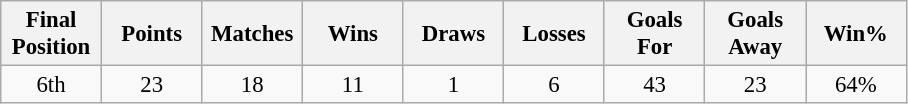<table class="wikitable" style="font-size: 95%; text-align: center;">
<tr>
<th width=60>Final Position</th>
<th width=60>Points</th>
<th width=60>Matches</th>
<th width=60>Wins</th>
<th width=60>Draws</th>
<th width=60>Losses</th>
<th width=60>Goals For</th>
<th width=60>Goals Away</th>
<th width=60>Win%</th>
</tr>
<tr>
<td>6th</td>
<td>23</td>
<td>18</td>
<td>11</td>
<td>1</td>
<td>6</td>
<td>43</td>
<td>23</td>
<td>64%</td>
</tr>
</table>
